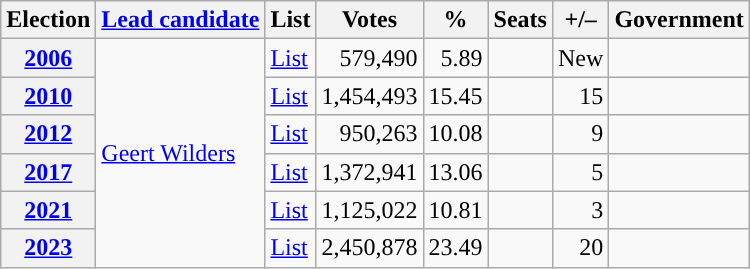<table class="wikitable" style="text-align: right;">
<tr>
<th scope="col">Election</th>
<th scope="col"><a href='#'>Lead candidate</a></th>
<th scope="col" class="unsortable">List</th>
<th scope="col">Votes</th>
<th scope="col">%</th>
<th scope="col">Seats</th>
<th scope="col">+/–</th>
<th scope="col">Government</th>
</tr>
<tr>
<th scope="row"><a href='#'>2006</a></th>
<td style="text-align:left" rowspan="6"><a href='#'>Geert Wilders</a></td>
<td style="text-align:left"><a href='#'>List</a></td>
<td>579,490</td>
<td>5.89</td>
<td></td>
<td>New</td>
<td></td>
</tr>
<tr>
<th scope="row"><a href='#'>2010</a></th>
<td style="text-align:left"><a href='#'>List</a></td>
<td>1,454,493</td>
<td>15.45</td>
<td></td>
<td> 15</td>
<td></td>
</tr>
<tr>
<th scope="row"><a href='#'>2012</a></th>
<td style="text-align:left"><a href='#'>List</a></td>
<td>950,263</td>
<td>10.08</td>
<td></td>
<td> 9</td>
<td></td>
</tr>
<tr>
<th scope="row"><a href='#'>2017</a></th>
<td style="text-align:left"><a href='#'>List</a></td>
<td>1,372,941</td>
<td>13.06</td>
<td></td>
<td> 5</td>
<td></td>
</tr>
<tr>
<th scope="row"><a href='#'>2021</a></th>
<td style="text-align:left"><a href='#'>List</a></td>
<td>1,125,022</td>
<td>10.81</td>
<td></td>
<td> 3</td>
<td></td>
</tr>
<tr>
<th scope="row"><a href='#'>2023</a></th>
<td style="text-align:left"><a href='#'>List</a></td>
<td>2,450,878</td>
<td>23.49</td>
<td></td>
<td> 20</td>
<td></td>
</tr>
</table>
